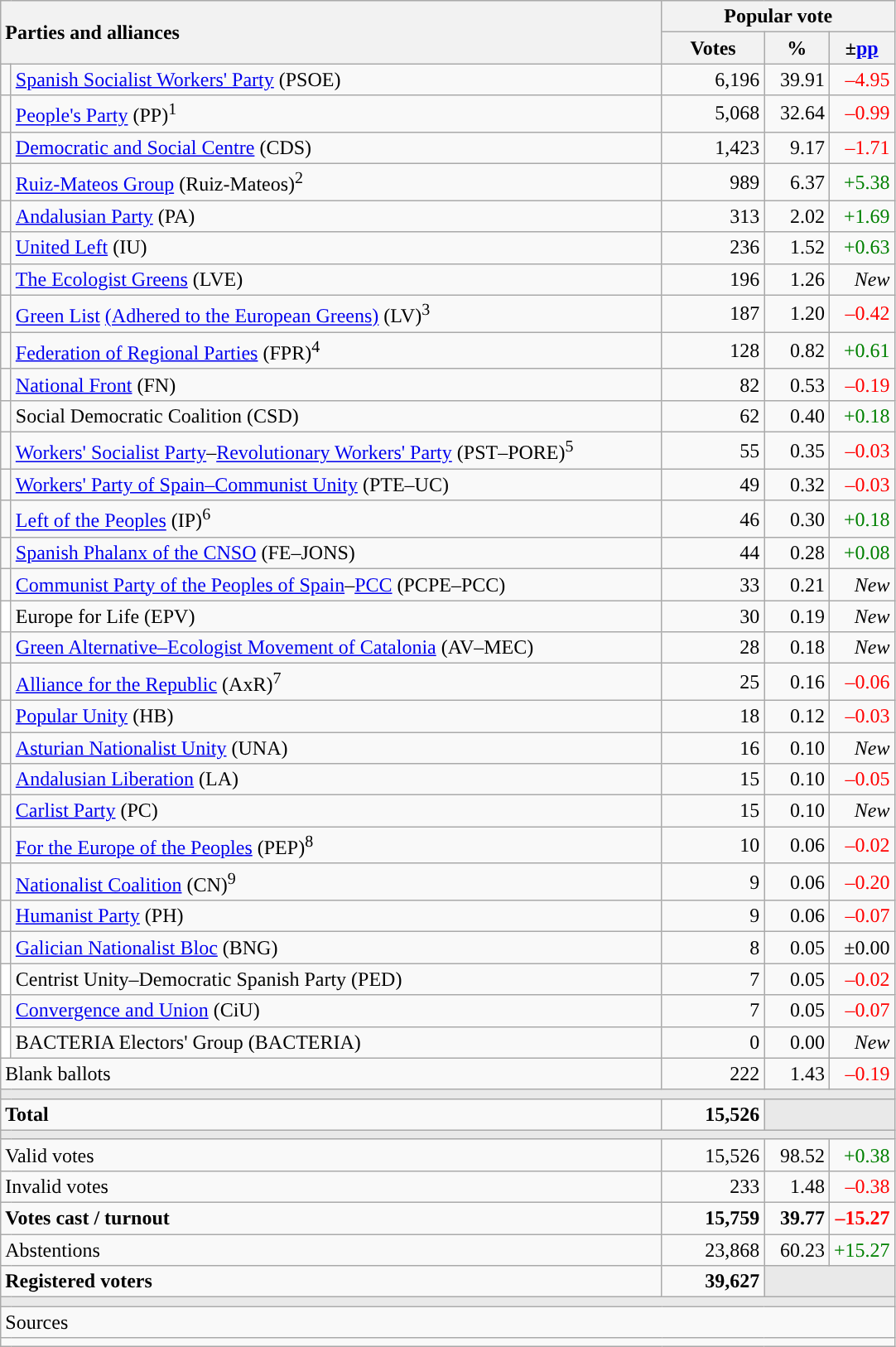<table class="wikitable" style="text-align:right">
<tr>
<th style="text-align:left;" rowspan="2" colspan="2" width="525">Parties and alliances</th>
<th colspan="3">Popular vote</th>
</tr>
<tr>
<th width="75">Votes</th>
<th width="45">%</th>
<th width="45">±<a href='#'>pp</a></th>
</tr>
<tr>
<td width="1" style="color:inherit;background:"></td>
<td align="left"><a href='#'>Spanish Socialist Workers' Party</a> (PSOE)</td>
<td>6,196</td>
<td>39.91</td>
<td style="color:red;">–4.95</td>
</tr>
<tr>
<td style="color:inherit;background:"></td>
<td align="left"><a href='#'>People's Party</a> (PP)<sup>1</sup></td>
<td>5,068</td>
<td>32.64</td>
<td style="color:red;">–0.99</td>
</tr>
<tr>
<td style="color:inherit;background:"></td>
<td align="left"><a href='#'>Democratic and Social Centre</a> (CDS)</td>
<td>1,423</td>
<td>9.17</td>
<td style="color:red;">–1.71</td>
</tr>
<tr>
<td style="color:inherit;background:"></td>
<td align="left"><a href='#'>Ruiz-Mateos Group</a> (Ruiz-Mateos)<sup>2</sup></td>
<td>989</td>
<td>6.37</td>
<td style="color:green;">+5.38</td>
</tr>
<tr>
<td style="color:inherit;background:"></td>
<td align="left"><a href='#'>Andalusian Party</a> (PA)</td>
<td>313</td>
<td>2.02</td>
<td style="color:green;">+1.69</td>
</tr>
<tr>
<td style="color:inherit;background:"></td>
<td align="left"><a href='#'>United Left</a> (IU)</td>
<td>236</td>
<td>1.52</td>
<td style="color:green;">+0.63</td>
</tr>
<tr>
<td style="color:inherit;background:"></td>
<td align="left"><a href='#'>The Ecologist Greens</a> (LVE)</td>
<td>196</td>
<td>1.26</td>
<td><em>New</em></td>
</tr>
<tr>
<td style="color:inherit;background:"></td>
<td align="left"><a href='#'>Green List</a> <a href='#'>(Adhered to the European Greens)</a> (LV)<sup>3</sup></td>
<td>187</td>
<td>1.20</td>
<td style="color:red;">–0.42</td>
</tr>
<tr>
<td style="color:inherit;background:"></td>
<td align="left"><a href='#'>Federation of Regional Parties</a> (FPR)<sup>4</sup></td>
<td>128</td>
<td>0.82</td>
<td style="color:green;">+0.61</td>
</tr>
<tr>
<td style="color:inherit;background:"></td>
<td align="left"><a href='#'>National Front</a> (FN)</td>
<td>82</td>
<td>0.53</td>
<td style="color:red;">–0.19</td>
</tr>
<tr>
<td style="color:inherit;background:"></td>
<td align="left">Social Democratic Coalition (CSD)</td>
<td>62</td>
<td>0.40</td>
<td style="color:green;">+0.18</td>
</tr>
<tr>
<td style="color:inherit;background:"></td>
<td align="left"><a href='#'>Workers' Socialist Party</a>–<a href='#'>Revolutionary Workers' Party</a> (PST–PORE)<sup>5</sup></td>
<td>55</td>
<td>0.35</td>
<td style="color:red;">–0.03</td>
</tr>
<tr>
<td style="color:inherit;background:"></td>
<td align="left"><a href='#'>Workers' Party of Spain–Communist Unity</a> (PTE–UC)</td>
<td>49</td>
<td>0.32</td>
<td style="color:red;">–0.03</td>
</tr>
<tr>
<td style="color:inherit;background:"></td>
<td align="left"><a href='#'>Left of the Peoples</a> (IP)<sup>6</sup></td>
<td>46</td>
<td>0.30</td>
<td style="color:green;">+0.18</td>
</tr>
<tr>
<td style="color:inherit;background:"></td>
<td align="left"><a href='#'>Spanish Phalanx of the CNSO</a> (FE–JONS)</td>
<td>44</td>
<td>0.28</td>
<td style="color:green;">+0.08</td>
</tr>
<tr>
<td style="color:inherit;background:"></td>
<td align="left"><a href='#'>Communist Party of the Peoples of Spain</a>–<a href='#'>PCC</a> (PCPE–PCC)</td>
<td>33</td>
<td>0.21</td>
<td><em>New</em></td>
</tr>
<tr>
<td bgcolor="white"></td>
<td align="left">Europe for Life (EPV)</td>
<td>30</td>
<td>0.19</td>
<td><em>New</em></td>
</tr>
<tr>
<td style="color:inherit;background:"></td>
<td align="left"><a href='#'>Green Alternative–Ecologist Movement of Catalonia</a> (AV–MEC)</td>
<td>28</td>
<td>0.18</td>
<td><em>New</em></td>
</tr>
<tr>
<td style="color:inherit;background:"></td>
<td align="left"><a href='#'>Alliance for the Republic</a> (AxR)<sup>7</sup></td>
<td>25</td>
<td>0.16</td>
<td style="color:red;">–0.06</td>
</tr>
<tr>
<td style="color:inherit;background:"></td>
<td align="left"><a href='#'>Popular Unity</a> (HB)</td>
<td>18</td>
<td>0.12</td>
<td style="color:red;">–0.03</td>
</tr>
<tr>
<td style="color:inherit;background:"></td>
<td align="left"><a href='#'>Asturian Nationalist Unity</a> (UNA)</td>
<td>16</td>
<td>0.10</td>
<td><em>New</em></td>
</tr>
<tr>
<td style="color:inherit;background:"></td>
<td align="left"><a href='#'>Andalusian Liberation</a> (LA)</td>
<td>15</td>
<td>0.10</td>
<td style="color:red;">–0.05</td>
</tr>
<tr>
<td style="color:inherit;background:"></td>
<td align="left"><a href='#'>Carlist Party</a> (PC)</td>
<td>15</td>
<td>0.10</td>
<td><em>New</em></td>
</tr>
<tr>
<td style="color:inherit;background:"></td>
<td align="left"><a href='#'>For the Europe of the Peoples</a> (PEP)<sup>8</sup></td>
<td>10</td>
<td>0.06</td>
<td style="color:red;">–0.02</td>
</tr>
<tr>
<td style="color:inherit;background:"></td>
<td align="left"><a href='#'>Nationalist Coalition</a> (CN)<sup>9</sup></td>
<td>9</td>
<td>0.06</td>
<td style="color:red;">–0.20</td>
</tr>
<tr>
<td style="color:inherit;background:"></td>
<td align="left"><a href='#'>Humanist Party</a> (PH)</td>
<td>9</td>
<td>0.06</td>
<td style="color:red;">–0.07</td>
</tr>
<tr>
<td style="color:inherit;background:"></td>
<td align="left"><a href='#'>Galician Nationalist Bloc</a> (BNG)</td>
<td>8</td>
<td>0.05</td>
<td>±0.00</td>
</tr>
<tr>
<td bgcolor="white"></td>
<td align="left">Centrist Unity–Democratic Spanish Party (PED)</td>
<td>7</td>
<td>0.05</td>
<td style="color:red;">–0.02</td>
</tr>
<tr>
<td style="color:inherit;background:"></td>
<td align="left"><a href='#'>Convergence and Union</a> (CiU)</td>
<td>7</td>
<td>0.05</td>
<td style="color:red;">–0.07</td>
</tr>
<tr>
<td bgcolor="white"></td>
<td align="left">BACTERIA Electors' Group (BACTERIA)</td>
<td>0</td>
<td>0.00</td>
<td><em>New</em></td>
</tr>
<tr>
<td align="left" colspan="2">Blank ballots</td>
<td>222</td>
<td>1.43</td>
<td style="color:red;">–0.19</td>
</tr>
<tr>
<td colspan="5" bgcolor="#E9E9E9"></td>
</tr>
<tr style="font-weight:bold;">
<td align="left" colspan="2">Total</td>
<td>15,526</td>
<td bgcolor="#E9E9E9" colspan="2"></td>
</tr>
<tr>
<td colspan="5" bgcolor="#E9E9E9"></td>
</tr>
<tr>
<td align="left" colspan="2">Valid votes</td>
<td>15,526</td>
<td>98.52</td>
<td style="color:green;">+0.38</td>
</tr>
<tr>
<td align="left" colspan="2">Invalid votes</td>
<td>233</td>
<td>1.48</td>
<td style="color:red;">–0.38</td>
</tr>
<tr style="font-weight:bold;">
<td align="left" colspan="2">Votes cast / turnout</td>
<td>15,759</td>
<td>39.77</td>
<td style="color:red;">–15.27</td>
</tr>
<tr>
<td align="left" colspan="2">Abstentions</td>
<td>23,868</td>
<td>60.23</td>
<td style="color:green;">+15.27</td>
</tr>
<tr style="font-weight:bold;">
<td align="left" colspan="2">Registered voters</td>
<td>39,627</td>
<td bgcolor="#E9E9E9" colspan="2"></td>
</tr>
<tr>
<td colspan="5" bgcolor="#E9E9E9"></td>
</tr>
<tr>
<td align="left" colspan="5">Sources</td>
</tr>
<tr>
<td colspan="5" style="text-align:left; max-width:680px;"></td>
</tr>
</table>
